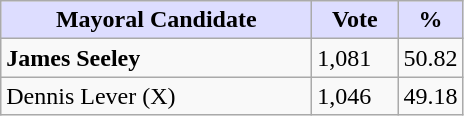<table class="wikitable">
<tr>
<th style="background:#ddf; width:200px;">Mayoral Candidate</th>
<th style="background:#ddf; width:50px;">Vote</th>
<th style="background:#ddf; width:30px;">%</th>
</tr>
<tr>
<td><strong>James Seeley</strong></td>
<td>1,081</td>
<td>50.82</td>
</tr>
<tr>
<td>Dennis Lever (X)</td>
<td>1,046</td>
<td>49.18</td>
</tr>
</table>
